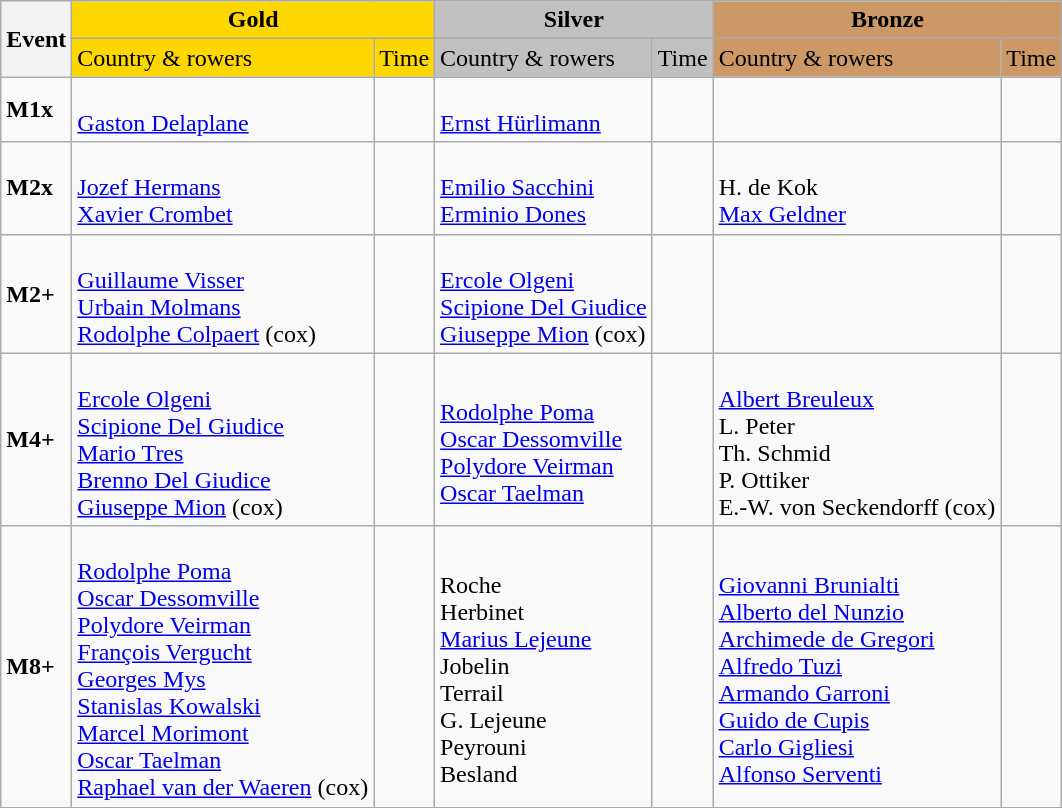<table class="wikitable">
<tr>
<th rowspan="2">Event</th>
<th colspan="2" style="background:gold;">Gold</th>
<th colspan="2" style="background:silver;">Silver</th>
<th colspan="2" style="background:#c96;">Bronze</th>
</tr>
<tr>
<td style="background:gold;">Country & rowers</td>
<td style="background:gold;">Time</td>
<td style="background:silver;">Country & rowers</td>
<td style="background:silver;">Time</td>
<td style="background:#c96;">Country & rowers</td>
<td style="background:#c96;">Time</td>
</tr>
<tr>
<td><strong>M1x</strong></td>
<td> <br> <a href='#'>Gaston Delaplane</a></td>
<td></td>
<td> <br> <a href='#'>Ernst Hürlimann</a></td>
<td></td>
<td></td>
<td></td>
</tr>
<tr>
<td><strong>M2x</strong></td>
<td> <br> <a href='#'>Jozef Hermans</a> <br> <a href='#'>Xavier Crombet</a></td>
<td></td>
<td> <br> <a href='#'>Emilio Sacchini</a> <br> <a href='#'>Erminio Dones</a></td>
<td></td>
<td> <br> H. de Kok <br> <a href='#'>Max Geldner</a></td>
<td></td>
</tr>
<tr>
<td><strong>M2+</strong></td>
<td> <br> <a href='#'>Guillaume Visser</a> <br> <a href='#'>Urbain Molmans</a> <br> <a href='#'>Rodolphe Colpaert</a> (cox)</td>
<td></td>
<td> <br> <a href='#'>Ercole Olgeni</a> <br> <a href='#'>Scipione Del Giudice</a> <br> <a href='#'>Giuseppe Mion</a> (cox)</td>
<td></td>
<td></td>
<td></td>
</tr>
<tr>
<td><strong>M4+</strong></td>
<td> <br> <a href='#'>Ercole Olgeni</a> <br> <a href='#'>Scipione Del Giudice</a> <br> <a href='#'>Mario Tres</a> <br> <a href='#'>Brenno Del Giudice</a> <br> <a href='#'>Giuseppe Mion</a> (cox)</td>
<td></td>
<td> <br> <a href='#'>Rodolphe Poma</a> <br> <a href='#'>Oscar Dessomville</a> <br> <a href='#'>Polydore Veirman</a> <br> <a href='#'>Oscar Taelman</a></td>
<td></td>
<td> <br> <a href='#'>Albert Breuleux</a> <br> L. Peter <br> Th. Schmid <br> P. Ottiker <br> E.-W. von Seckendorff (cox)</td>
<td></td>
</tr>
<tr>
<td><strong>M8+</strong></td>
<td> <br> <a href='#'>Rodolphe Poma</a> <br> <a href='#'>Oscar Dessomville</a> <br> <a href='#'>Polydore Veirman</a> <br> <a href='#'>François Vergucht</a> <br> <a href='#'>Georges Mys</a> <br> <a href='#'>Stanislas Kowalski</a> <br> <a href='#'>Marcel Morimont</a> <br> <a href='#'>Oscar Taelman</a> <br> <a href='#'>Raphael van der Waeren</a> (cox)</td>
<td></td>
<td> <br> Roche <br> Herbinet <br> <a href='#'>Marius Lejeune</a> <br> Jobelin <br> Terrail <br> G. Lejeune <br> Peyrouni <br> Besland</td>
<td></td>
<td> <br> <a href='#'>Giovanni Brunialti</a> <br> <a href='#'>Alberto del Nunzio</a> <br> <a href='#'>Archimede de Gregori</a> <br> <a href='#'>Alfredo Tuzi</a> <br> <a href='#'>Armando Garroni</a> <br> <a href='#'>Guido de Cupis</a> <br> <a href='#'>Carlo Gigliesi</a> <br> <a href='#'>Alfonso Serventi</a></td>
<td></td>
</tr>
</table>
